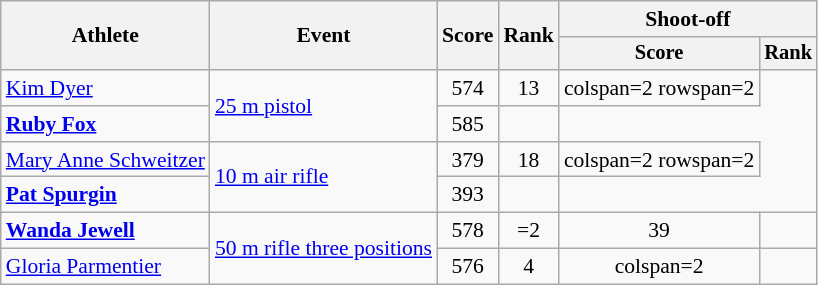<table class=wikitable style=font-size:90%;text-align:center>
<tr>
<th rowspan=2>Athlete</th>
<th rowspan=2>Event</th>
<th rowspan=2>Score</th>
<th rowspan=2>Rank</th>
<th colspan=2>Shoot-off</th>
</tr>
<tr style=font-size:95%>
<th>Score</th>
<th>Rank</th>
</tr>
<tr>
<td align=left><a href='#'>Kim Dyer</a></td>
<td align=left rowspan=2><a href='#'>25 m pistol</a></td>
<td>574</td>
<td>13</td>
<td>colspan=2 rowspan=2 </td>
</tr>
<tr>
<td align=left><strong><a href='#'>Ruby Fox</a></strong></td>
<td>585</td>
<td></td>
</tr>
<tr>
<td align=left><a href='#'>Mary Anne Schweitzer</a></td>
<td align=left rowspan=2><a href='#'>10 m air rifle</a></td>
<td>379</td>
<td>18</td>
<td>colspan=2 rowspan=2 </td>
</tr>
<tr>
<td align=left><strong><a href='#'>Pat Spurgin</a></strong></td>
<td>393 </td>
<td></td>
</tr>
<tr>
<td align=left><strong><a href='#'>Wanda Jewell</a></strong></td>
<td align=left rowspan=2><a href='#'>50 m rifle three positions</a></td>
<td>578</td>
<td>=2</td>
<td>39</td>
<td></td>
</tr>
<tr>
<td align=left><a href='#'>Gloria Parmentier</a></td>
<td>576</td>
<td>4</td>
<td>colspan=2 </td>
</tr>
</table>
